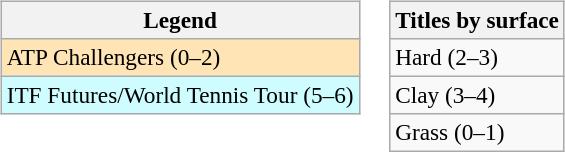<table>
<tr valign=top>
<td><br><table class="wikitable" style="font-size:97%">
<tr>
<th>Legend</th>
</tr>
<tr style="background:moccasin;">
<td>ATP Challengers (0–2)</td>
</tr>
<tr style="background:#cffcff;">
<td>ITF Futures/World Tennis Tour (5–6)</td>
</tr>
</table>
</td>
<td><br><table class="wikitable" style="font-size:97%">
<tr>
<th>Titles by surface</th>
</tr>
<tr>
<td>Hard (2–3)</td>
</tr>
<tr>
<td>Clay (3–4)</td>
</tr>
<tr>
<td>Grass (0–1)</td>
</tr>
</table>
</td>
</tr>
</table>
